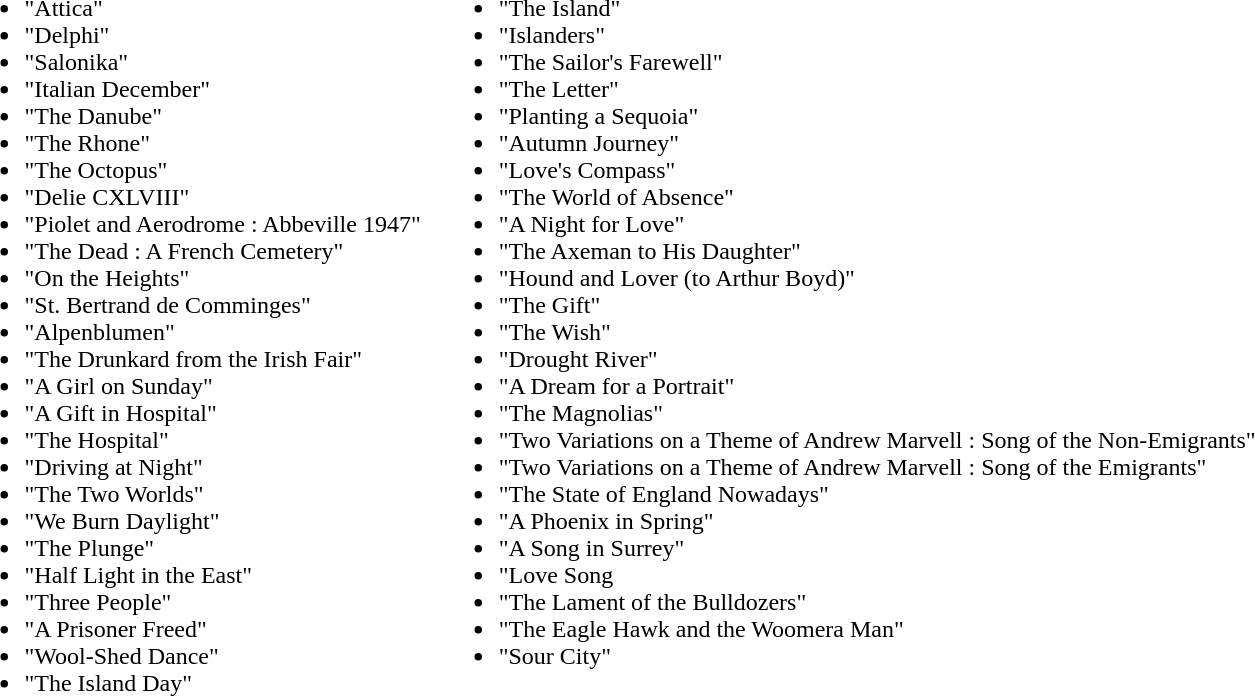<table border="0" cellpadding="5">
<tr ---->
<td valign="top"><br><ul><li>"Attica"</li><li>"Delphi"</li><li>"Salonika"</li><li>"Italian December"</li><li>"The Danube"</li><li>"The Rhone"</li><li>"The Octopus"</li><li>"Delie CXLVIII"</li><li>"Piolet and Aerodrome : Abbeville 1947"</li><li>"The Dead : A French Cemetery"</li><li>"On the Heights"</li><li>"St. Bertrand de Comminges"</li><li>"Alpenblumen"</li><li>"The Drunkard from the Irish Fair"</li><li>"A Girl on Sunday"</li><li>"A Gift in Hospital"</li><li>"The Hospital"</li><li>"Driving at Night"</li><li>"The Two Worlds"</li><li>"We Burn Daylight"</li><li>"The Plunge"</li><li>"Half Light in the East"</li><li>"Three People"</li><li>"A Prisoner Freed"</li><li>"Wool-Shed Dance"</li><li>"The Island Day"</li></ul></td>
<td valign="top"><br><ul><li>"The Island"</li><li>"Islanders"</li><li>"The Sailor's Farewell"</li><li>"The Letter"</li><li>"Planting a Sequoia"</li><li>"Autumn Journey"</li><li>"Love's Compass"</li><li>"The World of Absence"</li><li>"A Night for Love"</li><li>"The Axeman to His Daughter"</li><li>"Hound and Lover (to Arthur Boyd)"</li><li>"The Gift"</li><li>"The Wish"</li><li>"Drought River"</li><li>"A Dream for a Portrait"</li><li>"The Magnolias"</li><li>"Two Variations on a Theme of Andrew Marvell : Song of the Non-Emigrants"</li><li>"Two Variations on a Theme of Andrew Marvell : Song of the Emigrants"</li><li>"The State of England Nowadays"</li><li>"A Phoenix in Spring"</li><li>"A Song in Surrey"</li><li>"Love Song</li><li>"The Lament of the Bulldozers"</li><li>"The Eagle Hawk and the Woomera Man"</li><li>"Sour City"</li></ul></td>
</tr>
</table>
